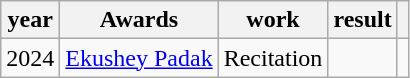<table class="wikitable">
<tr>
<th>year</th>
<th>Awards</th>
<th>work</th>
<th>result</th>
<th></th>
</tr>
<tr>
<td>2024</td>
<td><a href='#'>Ekushey Padak</a></td>
<td>Recitation</td>
<td></td>
<td></td>
</tr>
</table>
